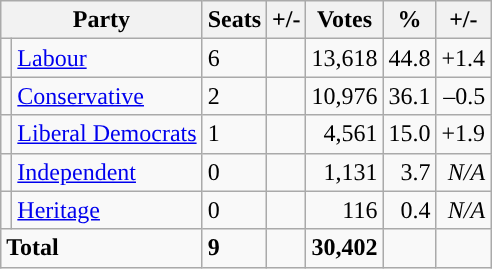<table class="wikitable sortable">
<tr>
<th colspan="2">Party</th>
<th>Seats</th>
<th>+/-</th>
<th>Votes</th>
<th>%</th>
<th>+/-</th>
</tr>
<tr>
<td style="background-color: "></td>
<td><a href='#'>Labour</a></td>
<td>6</td>
<td></td>
<td style="text-align:right;">13,618</td>
<td style="text-align:right;">44.8</td>
<td style="text-align:right;">+1.4</td>
</tr>
<tr>
<td style="background-color: "></td>
<td><a href='#'>Conservative</a></td>
<td>2</td>
<td></td>
<td style="text-align:right;">10,976</td>
<td style="text-align:right;">36.1</td>
<td style="text-align:right;">–0.5</td>
</tr>
<tr>
<td style="background-color: "></td>
<td><a href='#'>Liberal Democrats</a></td>
<td>1</td>
<td></td>
<td style="text-align:right;">4,561</td>
<td style="text-align:right;">15.0</td>
<td style="text-align:right;">+1.9</td>
</tr>
<tr>
<td style="background-color: "></td>
<td><a href='#'>Independent</a></td>
<td>0</td>
<td></td>
<td style="text-align:right;">1,131</td>
<td style="text-align:right;">3.7</td>
<td style="text-align:right;"><em>N/A</em></td>
</tr>
<tr>
<td style="background-color: "></td>
<td><a href='#'>Heritage</a></td>
<td>0</td>
<td></td>
<td style="text-align:right;">116</td>
<td style="text-align:right;">0.4</td>
<td style="text-align:right;"><em>N/A</em></td>
</tr>
<tr>
<td colspan="2"><strong>Total</strong></td>
<td><strong>9</strong></td>
<td></td>
<td style="text-align:right;"><strong>30,402</strong></td>
<td style="text-align:right;"></td>
<td style="text-align:right;"></td>
</tr>
</table>
